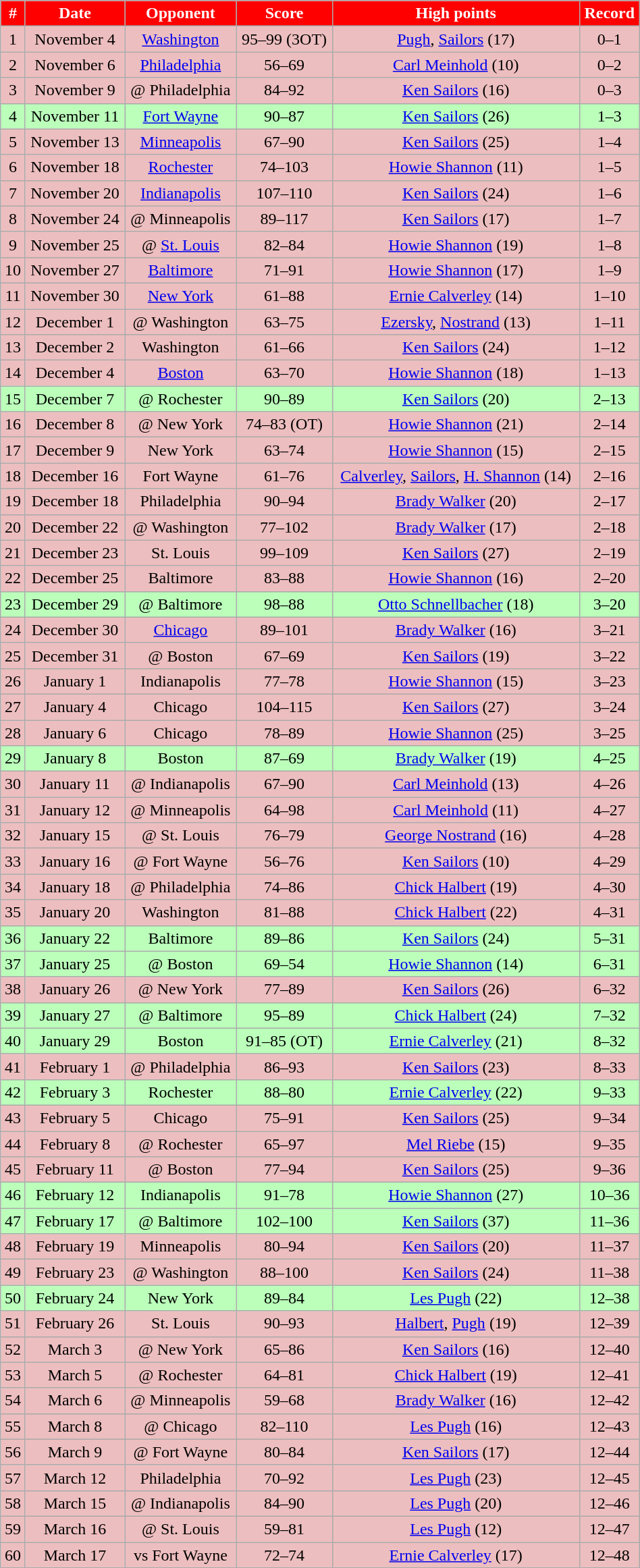<table class="wikitable" width="50%">
<tr align="center"  style="background:#FF0000;color:white;">
<td><strong>#</strong></td>
<td><strong>Date</strong></td>
<td><strong>Opponent</strong></td>
<td><strong>Score</strong></td>
<td><strong>High points</strong></td>
<td><strong>Record</strong></td>
</tr>
<tr align="center" bgcolor="edbebf">
<td>1</td>
<td>November 4</td>
<td><a href='#'>Washington</a></td>
<td>95–99 (3OT)</td>
<td><a href='#'>Pugh</a>, <a href='#'>Sailors</a> (17)</td>
<td>0–1</td>
</tr>
<tr align="center" bgcolor="edbebf">
<td>2</td>
<td>November 6</td>
<td><a href='#'>Philadelphia</a></td>
<td>56–69</td>
<td><a href='#'>Carl Meinhold</a> (10)</td>
<td>0–2</td>
</tr>
<tr align="center" bgcolor="edbebf">
<td>3</td>
<td>November 9</td>
<td>@ Philadelphia</td>
<td>84–92</td>
<td><a href='#'>Ken Sailors</a> (16)</td>
<td>0–3</td>
</tr>
<tr align="center" bgcolor="bbffbb">
<td>4</td>
<td>November 11</td>
<td><a href='#'>Fort Wayne</a></td>
<td>90–87</td>
<td><a href='#'>Ken Sailors</a> (26)</td>
<td>1–3</td>
</tr>
<tr align="center" bgcolor="edbebf">
<td>5</td>
<td>November 13</td>
<td><a href='#'>Minneapolis</a></td>
<td>67–90</td>
<td><a href='#'>Ken Sailors</a> (25)</td>
<td>1–4</td>
</tr>
<tr align="center" bgcolor="edbebf">
<td>6</td>
<td>November 18</td>
<td><a href='#'>Rochester</a></td>
<td>74–103</td>
<td><a href='#'>Howie Shannon</a> (11)</td>
<td>1–5</td>
</tr>
<tr align="center" bgcolor="edbebf">
<td>7</td>
<td>November 20</td>
<td><a href='#'>Indianapolis</a></td>
<td>107–110</td>
<td><a href='#'>Ken Sailors</a> (24)</td>
<td>1–6</td>
</tr>
<tr align="center" bgcolor="edbebf">
<td>8</td>
<td>November 24</td>
<td>@ Minneapolis</td>
<td>89–117</td>
<td><a href='#'>Ken Sailors</a> (17)</td>
<td>1–7</td>
</tr>
<tr align="center" bgcolor="edbebf">
<td>9</td>
<td>November 25</td>
<td>@ <a href='#'>St. Louis</a></td>
<td>82–84</td>
<td><a href='#'>Howie Shannon</a> (19)</td>
<td>1–8</td>
</tr>
<tr align="center" bgcolor="edbebf">
<td>10</td>
<td>November 27</td>
<td><a href='#'>Baltimore</a></td>
<td>71–91</td>
<td><a href='#'>Howie Shannon</a> (17)</td>
<td>1–9</td>
</tr>
<tr align="center" bgcolor="edbebf">
<td>11</td>
<td>November 30</td>
<td><a href='#'>New York</a></td>
<td>61–88</td>
<td><a href='#'>Ernie Calverley</a> (14)</td>
<td>1–10</td>
</tr>
<tr align="center" bgcolor="edbebf">
<td>12</td>
<td>December 1</td>
<td>@ Washington</td>
<td>63–75</td>
<td><a href='#'>Ezersky</a>, <a href='#'>Nostrand</a> (13)</td>
<td>1–11</td>
</tr>
<tr align="center" bgcolor="edbebf">
<td>13</td>
<td>December 2</td>
<td>Washington</td>
<td>61–66</td>
<td><a href='#'>Ken Sailors</a> (24)</td>
<td>1–12</td>
</tr>
<tr align="center" bgcolor="edbebf">
<td>14</td>
<td>December 4</td>
<td><a href='#'>Boston</a></td>
<td>63–70</td>
<td><a href='#'>Howie Shannon</a> (18)</td>
<td>1–13</td>
</tr>
<tr align="center" bgcolor="bbffbb">
<td>15</td>
<td>December 7</td>
<td>@ Rochester</td>
<td>90–89</td>
<td><a href='#'>Ken Sailors</a> (20)</td>
<td>2–13</td>
</tr>
<tr align="center" bgcolor="edbebf">
<td>16</td>
<td>December 8</td>
<td>@ New York</td>
<td>74–83 (OT)</td>
<td><a href='#'>Howie Shannon</a> (21)</td>
<td>2–14</td>
</tr>
<tr align="center" bgcolor="edbebf">
<td>17</td>
<td>December 9</td>
<td>New York</td>
<td>63–74</td>
<td><a href='#'>Howie Shannon</a> (15)</td>
<td>2–15</td>
</tr>
<tr align="center" bgcolor="edbebf">
<td>18</td>
<td>December 16</td>
<td>Fort Wayne</td>
<td>61–76</td>
<td><a href='#'>Calverley</a>,  <a href='#'>Sailors</a>, <a href='#'>H. Shannon</a> (14)</td>
<td>2–16</td>
</tr>
<tr align="center" bgcolor="edbebf">
<td>19</td>
<td>December 18</td>
<td>Philadelphia</td>
<td>90–94</td>
<td><a href='#'>Brady Walker</a> (20)</td>
<td>2–17</td>
</tr>
<tr align="center" bgcolor="edbebf">
<td>20</td>
<td>December 22</td>
<td>@ Washington</td>
<td>77–102</td>
<td><a href='#'>Brady Walker</a> (17)</td>
<td>2–18</td>
</tr>
<tr align="center" bgcolor="edbebf">
<td>21</td>
<td>December 23</td>
<td>St. Louis</td>
<td>99–109</td>
<td><a href='#'>Ken Sailors</a> (27)</td>
<td>2–19</td>
</tr>
<tr align="center" bgcolor="edbebf">
<td>22</td>
<td>December 25</td>
<td>Baltimore</td>
<td>83–88</td>
<td><a href='#'>Howie Shannon</a> (16)</td>
<td>2–20</td>
</tr>
<tr align="center" bgcolor="bbffbb">
<td>23</td>
<td>December 29</td>
<td>@ Baltimore</td>
<td>98–88</td>
<td><a href='#'>Otto Schnellbacher</a> (18)</td>
<td>3–20</td>
</tr>
<tr align="center" bgcolor="edbebf">
<td>24</td>
<td>December 30</td>
<td><a href='#'>Chicago</a></td>
<td>89–101</td>
<td><a href='#'>Brady Walker</a> (16)</td>
<td>3–21</td>
</tr>
<tr align="center" bgcolor="edbebf">
<td>25</td>
<td>December 31</td>
<td>@ Boston</td>
<td>67–69</td>
<td><a href='#'>Ken Sailors</a> (19)</td>
<td>3–22</td>
</tr>
<tr align="center" bgcolor="edbebf">
<td>26</td>
<td>January 1</td>
<td>Indianapolis</td>
<td>77–78</td>
<td><a href='#'>Howie Shannon</a> (15)</td>
<td>3–23</td>
</tr>
<tr align="center" bgcolor="edbebf">
<td>27</td>
<td>January 4</td>
<td>Chicago</td>
<td>104–115</td>
<td><a href='#'>Ken Sailors</a> (27)</td>
<td>3–24</td>
</tr>
<tr align="center" bgcolor="edbebf">
<td>28</td>
<td>January 6</td>
<td>Chicago</td>
<td>78–89</td>
<td><a href='#'>Howie Shannon</a> (25)</td>
<td>3–25</td>
</tr>
<tr align="center" bgcolor="bbffbb">
<td>29</td>
<td>January 8</td>
<td>Boston</td>
<td>87–69</td>
<td><a href='#'>Brady Walker</a> (19)</td>
<td>4–25</td>
</tr>
<tr align="center" bgcolor="edbebf">
<td>30</td>
<td>January 11</td>
<td>@ Indianapolis</td>
<td>67–90</td>
<td><a href='#'>Carl Meinhold</a> (13)</td>
<td>4–26</td>
</tr>
<tr align="center" bgcolor="edbebf">
<td>31</td>
<td>January 12</td>
<td>@ Minneapolis</td>
<td>64–98</td>
<td><a href='#'>Carl Meinhold</a> (11)</td>
<td>4–27</td>
</tr>
<tr align="center" bgcolor="edbebf">
<td>32</td>
<td>January 15</td>
<td>@ St. Louis</td>
<td>76–79</td>
<td><a href='#'>George Nostrand</a> (16)</td>
<td>4–28</td>
</tr>
<tr align="center" bgcolor="edbebf">
<td>33</td>
<td>January 16</td>
<td>@ Fort Wayne</td>
<td>56–76</td>
<td><a href='#'>Ken Sailors</a> (10)</td>
<td>4–29</td>
</tr>
<tr align="center" bgcolor="edbebf">
<td>34</td>
<td>January 18</td>
<td>@ Philadelphia</td>
<td>74–86</td>
<td><a href='#'>Chick Halbert</a> (19)</td>
<td>4–30</td>
</tr>
<tr align="center" bgcolor="edbebf">
<td>35</td>
<td>January 20</td>
<td>Washington</td>
<td>81–88</td>
<td><a href='#'>Chick Halbert</a> (22)</td>
<td>4–31</td>
</tr>
<tr align="center" bgcolor="bbffbb">
<td>36</td>
<td>January 22</td>
<td>Baltimore</td>
<td>89–86</td>
<td><a href='#'>Ken Sailors</a> (24)</td>
<td>5–31</td>
</tr>
<tr align="center" bgcolor="bbffbb">
<td>37</td>
<td>January 25</td>
<td>@ Boston</td>
<td>69–54</td>
<td><a href='#'>Howie Shannon</a> (14)</td>
<td>6–31</td>
</tr>
<tr align="center" bgcolor="edbebf">
<td>38</td>
<td>January 26</td>
<td>@ New York</td>
<td>77–89</td>
<td><a href='#'>Ken Sailors</a> (26)</td>
<td>6–32</td>
</tr>
<tr align="center" bgcolor="bbffbb">
<td>39</td>
<td>January 27</td>
<td>@ Baltimore</td>
<td>95–89</td>
<td><a href='#'>Chick Halbert</a> (24)</td>
<td>7–32</td>
</tr>
<tr align="center" bgcolor="bbffbb">
<td>40</td>
<td>January 29</td>
<td>Boston</td>
<td>91–85 (OT)</td>
<td><a href='#'>Ernie Calverley</a> (21)</td>
<td>8–32</td>
</tr>
<tr align="center" bgcolor="edbebf">
<td>41</td>
<td>February 1</td>
<td>@ Philadelphia</td>
<td>86–93</td>
<td><a href='#'>Ken Sailors</a> (23)</td>
<td>8–33</td>
</tr>
<tr align="center" bgcolor="bbffbb">
<td>42</td>
<td>February 3</td>
<td>Rochester</td>
<td>88–80</td>
<td><a href='#'>Ernie Calverley</a> (22)</td>
<td>9–33</td>
</tr>
<tr align="center" bgcolor="edbebf">
<td>43</td>
<td>February 5</td>
<td>Chicago</td>
<td>75–91</td>
<td><a href='#'>Ken Sailors</a> (25)</td>
<td>9–34</td>
</tr>
<tr align="center" bgcolor="edbebf">
<td>44</td>
<td>February 8</td>
<td>@ Rochester</td>
<td>65–97</td>
<td><a href='#'>Mel Riebe</a> (15)</td>
<td>9–35</td>
</tr>
<tr align="center" bgcolor="edbebf">
<td>45</td>
<td>February 11</td>
<td>@ Boston</td>
<td>77–94</td>
<td><a href='#'>Ken Sailors</a> (25)</td>
<td>9–36</td>
</tr>
<tr align="center" bgcolor="bbffbb">
<td>46</td>
<td>February 12</td>
<td>Indianapolis</td>
<td>91–78</td>
<td><a href='#'>Howie Shannon</a> (27)</td>
<td>10–36</td>
</tr>
<tr align="center" bgcolor="bbffbb">
<td>47</td>
<td>February 17</td>
<td>@ Baltimore</td>
<td>102–100</td>
<td><a href='#'>Ken Sailors</a> (37)</td>
<td>11–36</td>
</tr>
<tr align="center" bgcolor="edbebf">
<td>48</td>
<td>February 19</td>
<td>Minneapolis</td>
<td>80–94</td>
<td><a href='#'>Ken Sailors</a> (20)</td>
<td>11–37</td>
</tr>
<tr align="center" bgcolor="edbebf">
<td>49</td>
<td>February 23</td>
<td>@ Washington</td>
<td>88–100</td>
<td><a href='#'>Ken Sailors</a> (24)</td>
<td>11–38</td>
</tr>
<tr align="center" bgcolor="bbffbb">
<td>50</td>
<td>February 24</td>
<td>New York</td>
<td>89–84</td>
<td><a href='#'>Les Pugh</a> (22)</td>
<td>12–38</td>
</tr>
<tr align="center" bgcolor="edbebf">
<td>51</td>
<td>February 26</td>
<td>St. Louis</td>
<td>90–93</td>
<td><a href='#'>Halbert</a>, <a href='#'>Pugh</a> (19)</td>
<td>12–39</td>
</tr>
<tr align="center" bgcolor="edbebf">
<td>52</td>
<td>March 3</td>
<td>@ New York</td>
<td>65–86</td>
<td><a href='#'>Ken Sailors</a> (16)</td>
<td>12–40</td>
</tr>
<tr align="center" bgcolor="edbebf">
<td>53</td>
<td>March 5</td>
<td>@ Rochester</td>
<td>64–81</td>
<td><a href='#'>Chick Halbert</a> (19)</td>
<td>12–41</td>
</tr>
<tr align="center" bgcolor="edbebf">
<td>54</td>
<td>March 6</td>
<td>@ Minneapolis</td>
<td>59–68</td>
<td><a href='#'>Brady Walker</a> (16)</td>
<td>12–42</td>
</tr>
<tr align="center" bgcolor="edbebf">
<td>55</td>
<td>March 8</td>
<td>@ Chicago</td>
<td>82–110</td>
<td><a href='#'>Les Pugh</a> (16)</td>
<td>12–43</td>
</tr>
<tr align="center" bgcolor="edbebf">
<td>56</td>
<td>March 9</td>
<td>@ Fort Wayne</td>
<td>80–84</td>
<td><a href='#'>Ken Sailors</a> (17)</td>
<td>12–44</td>
</tr>
<tr align="center" bgcolor="edbebf">
<td>57</td>
<td>March 12</td>
<td>Philadelphia</td>
<td>70–92</td>
<td><a href='#'>Les Pugh</a> (23)</td>
<td>12–45</td>
</tr>
<tr align="center" bgcolor="edbebf">
<td>58</td>
<td>March 15</td>
<td>@ Indianapolis</td>
<td>84–90</td>
<td><a href='#'>Les Pugh</a> (20)</td>
<td>12–46</td>
</tr>
<tr align="center" bgcolor="edbebf">
<td>59</td>
<td>March 16</td>
<td>@ St. Louis</td>
<td>59–81</td>
<td><a href='#'>Les Pugh</a> (12)</td>
<td>12–47</td>
</tr>
<tr align="center" bgcolor="edbebf">
<td>60</td>
<td>March 17</td>
<td>vs Fort Wayne</td>
<td>72–74</td>
<td><a href='#'>Ernie Calverley</a> (17)</td>
<td>12–48</td>
</tr>
</table>
